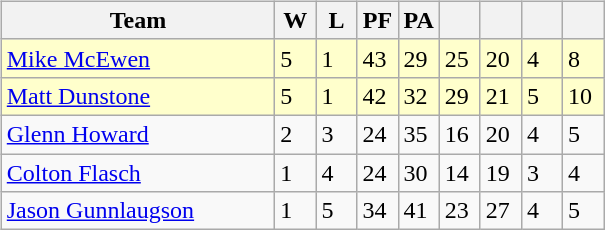<table>
<tr>
<td valign=top width=10%><br><table class=wikitable>
<tr>
<th width=175>Team</th>
<th width=20>W</th>
<th width=20>L</th>
<th width=20>PF</th>
<th width=20>PA</th>
<th width=20></th>
<th width=20></th>
<th width=20></th>
<th width=20></th>
</tr>
<tr bgcolor=#ffffcc>
<td> <a href='#'>Mike McEwen</a></td>
<td>5</td>
<td>1</td>
<td>43</td>
<td>29</td>
<td>25</td>
<td>20</td>
<td>4</td>
<td>8</td>
</tr>
<tr bgcolor=#ffffcc>
<td> <a href='#'>Matt Dunstone</a></td>
<td>5</td>
<td>1</td>
<td>42</td>
<td>32</td>
<td>29</td>
<td>21</td>
<td>5</td>
<td>10</td>
</tr>
<tr>
<td> <a href='#'>Glenn Howard</a></td>
<td>2</td>
<td>3</td>
<td>24</td>
<td>35</td>
<td>16</td>
<td>20</td>
<td>4</td>
<td>5</td>
</tr>
<tr>
<td> <a href='#'>Colton Flasch</a></td>
<td>1</td>
<td>4</td>
<td>24</td>
<td>30</td>
<td>14</td>
<td>19</td>
<td>3</td>
<td>4</td>
</tr>
<tr>
<td> <a href='#'>Jason Gunnlaugson</a></td>
<td>1</td>
<td>5</td>
<td>34</td>
<td>41</td>
<td>23</td>
<td>27</td>
<td>4</td>
<td>5</td>
</tr>
</table>
</td>
</tr>
</table>
